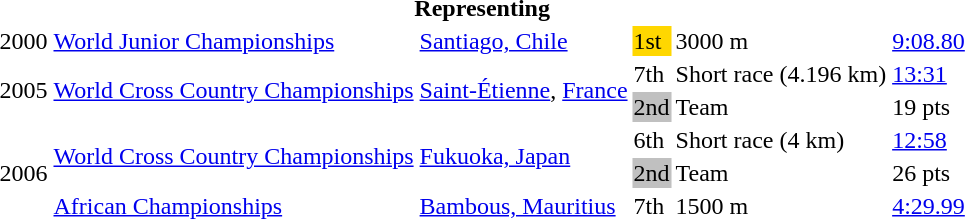<table>
<tr>
<th colspan="6">Representing </th>
</tr>
<tr>
<td>2000</td>
<td><a href='#'>World Junior Championships</a></td>
<td><a href='#'>Santiago, Chile</a></td>
<td bgcolor="gold">1st</td>
<td>3000 m</td>
<td><a href='#'>9:08.80</a></td>
</tr>
<tr>
<td rowspan=2>2005</td>
<td rowspan=2><a href='#'>World Cross Country Championships</a></td>
<td rowspan=2><a href='#'>Saint-Étienne</a>, <a href='#'>France</a></td>
<td>7th</td>
<td>Short race (4.196 km)</td>
<td><a href='#'>13:31</a></td>
</tr>
<tr>
<td bgcolor="silver">2nd</td>
<td>Team</td>
<td>19 pts</td>
</tr>
<tr>
<td rowspan=3>2006</td>
<td rowspan=2><a href='#'>World Cross Country Championships</a></td>
<td rowspan=2><a href='#'>Fukuoka, Japan</a></td>
<td>6th</td>
<td>Short race (4 km)</td>
<td><a href='#'>12:58</a></td>
</tr>
<tr>
<td bgcolor="silver">2nd</td>
<td>Team</td>
<td>26 pts</td>
</tr>
<tr>
<td><a href='#'>African Championships</a></td>
<td><a href='#'>Bambous, Mauritius</a></td>
<td>7th</td>
<td>1500 m</td>
<td><a href='#'>4:29.99</a></td>
</tr>
</table>
